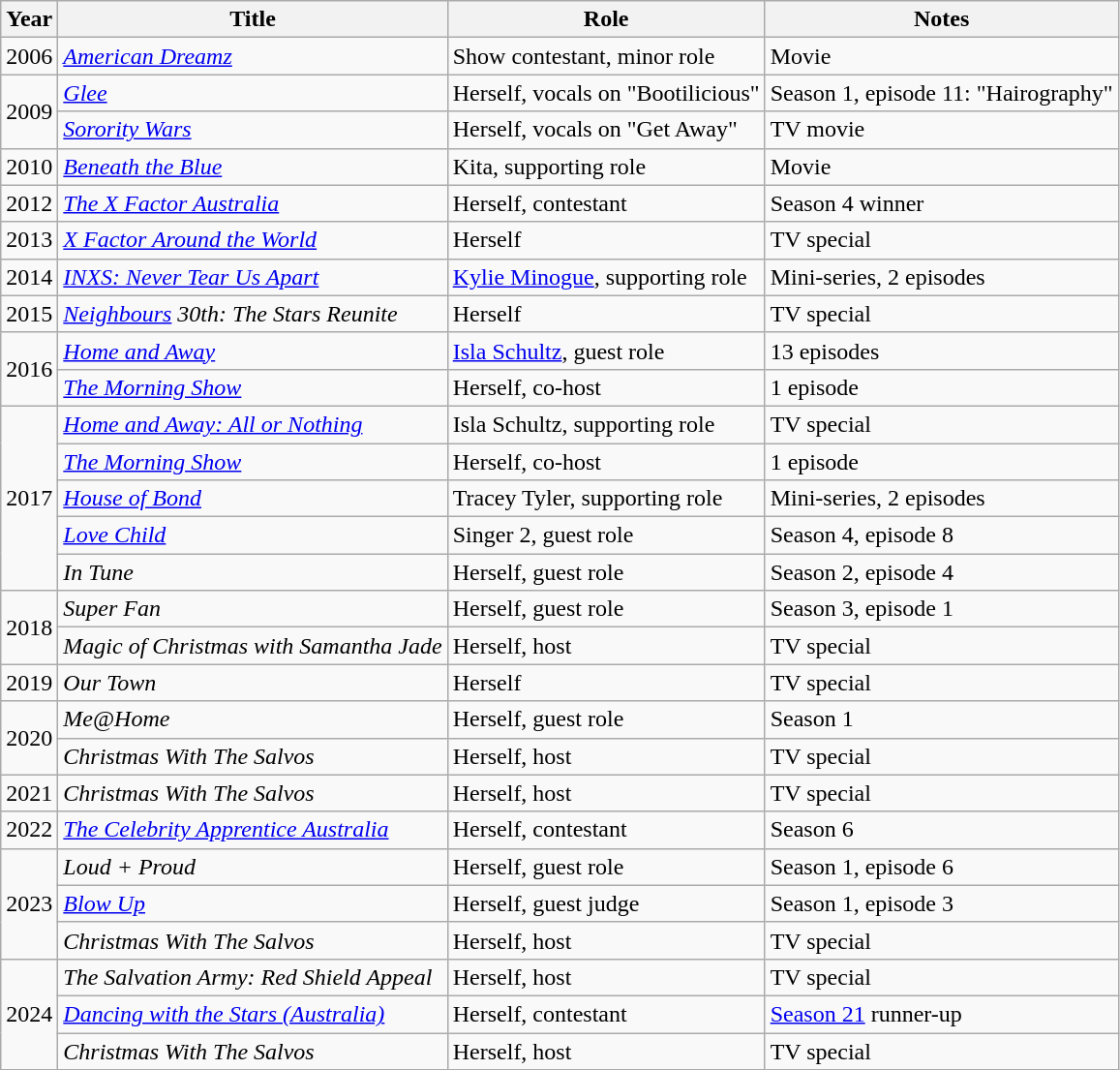<table class="wikitable sortable plainrowheaders">
<tr>
<th>Year</th>
<th>Title</th>
<th>Role</th>
<th>Notes</th>
</tr>
<tr>
<td>2006</td>
<td><em><a href='#'>American Dreamz</a></em></td>
<td>Show contestant, minor role</td>
<td>Movie</td>
</tr>
<tr>
<td rowspan="2">2009</td>
<td><em><a href='#'>Glee</a></em></td>
<td>Herself, vocals on "Bootilicious"</td>
<td>Season 1, episode 11: "Hairography"</td>
</tr>
<tr>
<td><em><a href='#'>Sorority Wars</a></em></td>
<td>Herself, vocals on "Get Away"</td>
<td>TV movie</td>
</tr>
<tr>
<td>2010</td>
<td><em><a href='#'>Beneath the Blue</a></em></td>
<td>Kita, supporting role</td>
<td>Movie</td>
</tr>
<tr>
<td>2012</td>
<td><em><a href='#'>The X Factor Australia</a></em></td>
<td>Herself, contestant</td>
<td>Season 4 winner</td>
</tr>
<tr>
<td>2013</td>
<td><em><a href='#'>X Factor Around the World</a></em></td>
<td>Herself</td>
<td>TV special</td>
</tr>
<tr>
<td>2014</td>
<td><em><a href='#'>INXS: Never Tear Us Apart</a></em></td>
<td><a href='#'>Kylie Minogue</a>, supporting role</td>
<td>Mini-series, 2 episodes</td>
</tr>
<tr>
<td>2015</td>
<td><em><a href='#'>Neighbours</a> 30th: The Stars Reunite</em></td>
<td>Herself</td>
<td>TV special</td>
</tr>
<tr>
<td rowspan="2">2016</td>
<td><em><a href='#'>Home and Away</a></em></td>
<td><a href='#'>Isla Schultz</a>, guest role</td>
<td>13 episodes</td>
</tr>
<tr>
<td><em><a href='#'>The Morning Show</a></em></td>
<td>Herself, co-host</td>
<td>1 episode</td>
</tr>
<tr>
<td rowspan="5">2017</td>
<td><em><a href='#'>Home and Away: All or Nothing</a></em></td>
<td>Isla Schultz, supporting role</td>
<td>TV special</td>
</tr>
<tr>
<td><em><a href='#'>The Morning Show</a></em></td>
<td>Herself, co-host</td>
<td>1 episode</td>
</tr>
<tr>
<td><em><a href='#'>House of Bond</a></em></td>
<td>Tracey Tyler, supporting role</td>
<td>Mini-series, 2 episodes</td>
</tr>
<tr>
<td><em><a href='#'>Love Child</a></em></td>
<td>Singer 2, guest role</td>
<td>Season 4, episode 8</td>
</tr>
<tr>
<td><em>In Tune</em></td>
<td>Herself, guest role</td>
<td>Season 2, episode 4</td>
</tr>
<tr>
<td rowspan="2">2018</td>
<td><em>Super Fan</em></td>
<td>Herself, guest role</td>
<td>Season 3, episode 1</td>
</tr>
<tr>
<td><em>Magic of Christmas with Samantha Jade</em></td>
<td>Herself, host</td>
<td>TV special</td>
</tr>
<tr>
<td>2019</td>
<td><em>Our Town</em></td>
<td>Herself</td>
<td>TV special</td>
</tr>
<tr>
<td rowspan="2">2020</td>
<td><em>Me@Home</em></td>
<td>Herself, guest role</td>
<td>Season 1</td>
</tr>
<tr>
<td><em>Christmas With The Salvos</em></td>
<td>Herself, host</td>
<td>TV special</td>
</tr>
<tr>
<td>2021</td>
<td><em>Christmas With The Salvos</em></td>
<td>Herself, host</td>
<td>TV special</td>
</tr>
<tr>
<td>2022</td>
<td><em><a href='#'>The Celebrity Apprentice Australia</a></em></td>
<td>Herself, contestant</td>
<td>Season 6</td>
</tr>
<tr>
<td rowspan="3">2023</td>
<td><em>Loud + Proud</em></td>
<td>Herself, guest role</td>
<td>Season 1, episode 6</td>
</tr>
<tr>
<td><em><a href='#'>Blow Up</a></em></td>
<td>Herself, guest judge</td>
<td>Season 1, episode 3</td>
</tr>
<tr>
<td><em>Christmas With The Salvos</em></td>
<td>Herself, host</td>
<td>TV special</td>
</tr>
<tr>
<td rowspan="3">2024</td>
<td><em>The Salvation Army: Red Shield Appeal</em></td>
<td>Herself, host</td>
<td>TV special</td>
</tr>
<tr>
<td><em><a href='#'>Dancing with the Stars (Australia)</a></em></td>
<td>Herself, contestant</td>
<td><a href='#'>Season 21</a> runner-up</td>
</tr>
<tr>
<td><em>Christmas With The Salvos</em></td>
<td>Herself, host</td>
<td>TV special</td>
</tr>
</table>
